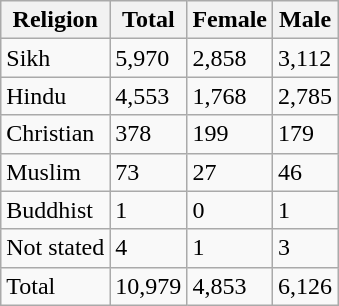<table class="wikitable sortable">
<tr>
<th>Religion</th>
<th>Total</th>
<th>Female</th>
<th>Male</th>
</tr>
<tr>
<td>Sikh</td>
<td>5,970</td>
<td>2,858</td>
<td>3,112</td>
</tr>
<tr>
<td>Hindu</td>
<td>4,553</td>
<td>1,768</td>
<td>2,785</td>
</tr>
<tr>
<td>Christian</td>
<td>378</td>
<td>199</td>
<td>179</td>
</tr>
<tr>
<td>Muslim</td>
<td>73</td>
<td>27</td>
<td>46</td>
</tr>
<tr>
<td>Buddhist</td>
<td>1</td>
<td>0</td>
<td>1</td>
</tr>
<tr>
<td>Not stated</td>
<td>4</td>
<td>1</td>
<td>3</td>
</tr>
<tr>
<td>Total</td>
<td>10,979</td>
<td>4,853</td>
<td>6,126</td>
</tr>
</table>
